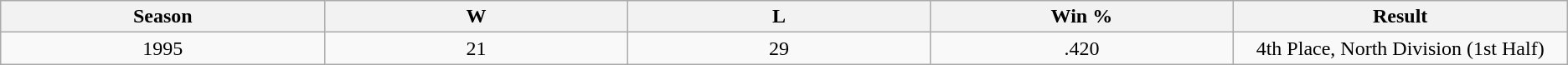<table class="wikitable">
<tr>
<th bgcolor="#DDDDFF" width="3%">Season</th>
<th bgcolor="#DDDDFF" width="3%">W</th>
<th bgcolor="#DDDDFF" width="3%">L</th>
<th bgcolor="#DDDDFF" width="3%">Win %</th>
<th bgcolor="#DDDDFF" width="3%">Result</th>
</tr>
<tr>
<td align=center>1995</td>
<td align=center>21</td>
<td align=center>29</td>
<td align=center>.420</td>
<td align=center>4th Place, North Division (1st Half)</td>
</tr>
</table>
